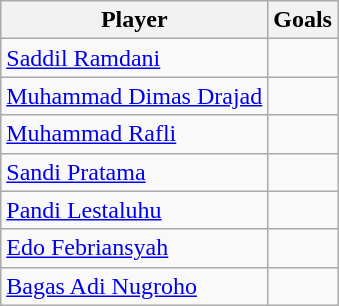<table class="wikitable sortable" style="text-align: left;">
<tr>
<th>Player</th>
<th>Goals</th>
</tr>
<tr>
<td><a href='#'>Saddil Ramdani</a></td>
<td></td>
</tr>
<tr>
<td><a href='#'>Muhammad Dimas Drajad</a></td>
<td></td>
</tr>
<tr>
<td><a href='#'>Muhammad Rafli</a></td>
<td></td>
</tr>
<tr>
<td><a href='#'>Sandi Pratama</a></td>
<td></td>
</tr>
<tr>
<td><a href='#'>Pandi Lestaluhu</a></td>
<td></td>
</tr>
<tr>
<td><a href='#'>Edo Febriansyah</a></td>
<td></td>
</tr>
<tr>
<td><a href='#'>Bagas Adi Nugroho</a></td>
<td></td>
</tr>
</table>
